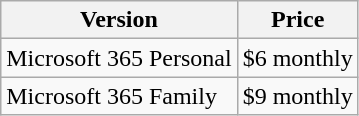<table class="wikitable">
<tr>
<th>Version</th>
<th>Price</th>
</tr>
<tr>
<td>Microsoft 365 Personal</td>
<td>$6 monthly</td>
</tr>
<tr>
<td>Microsoft 365 Family</td>
<td>$9 monthly</td>
</tr>
</table>
